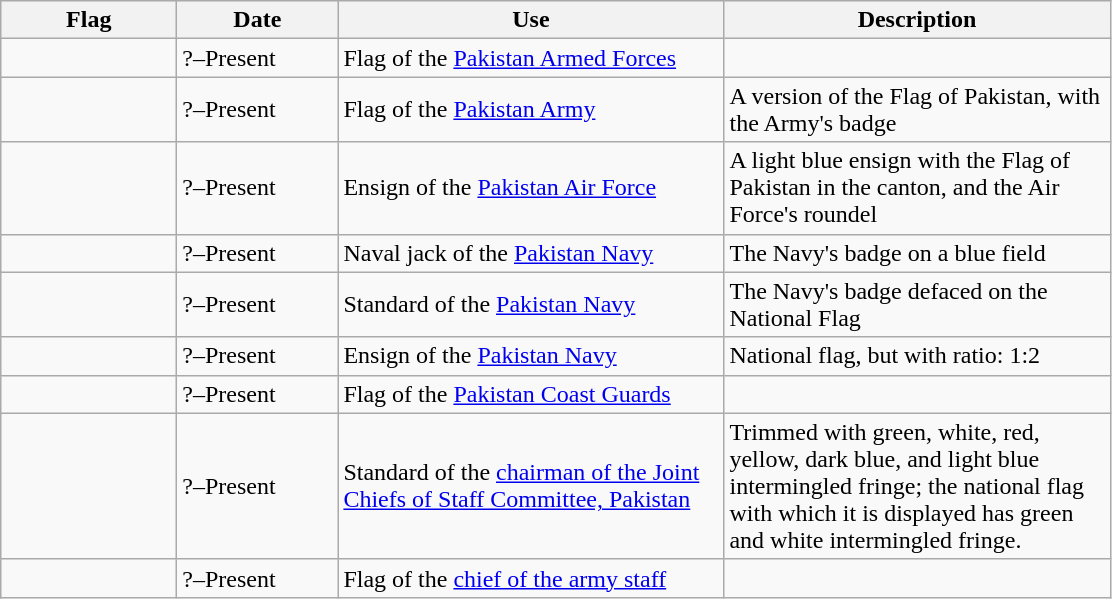<table class="wikitable sortable">
<tr style="background:#efefef;">
<th style="width:110px;">Flag</th>
<th style="width:100px;">Date</th>
<th style="width:250px;">Use</th>
<th style="width:250px;">Description</th>
</tr>
<tr>
<td></td>
<td>?–Present</td>
<td>Flag of the <a href='#'>Pakistan Armed Forces</a></td>
<td></td>
</tr>
<tr>
<td></td>
<td>?–Present</td>
<td>Flag of the <a href='#'>Pakistan Army</a></td>
<td>A version of the Flag of Pakistan, with the Army's badge</td>
</tr>
<tr>
<td></td>
<td>?–Present</td>
<td>Ensign of the <a href='#'>Pakistan Air Force</a></td>
<td>A light blue ensign with the Flag of Pakistan in the canton, and the Air Force's roundel</td>
</tr>
<tr>
<td></td>
<td>?–Present</td>
<td>Naval jack of the <a href='#'>Pakistan Navy</a></td>
<td>The Navy's badge on a blue field</td>
</tr>
<tr>
<td></td>
<td>?–Present</td>
<td>Standard of the <a href='#'>Pakistan Navy</a></td>
<td>The Navy's badge defaced on the National Flag</td>
</tr>
<tr>
<td></td>
<td>?–Present</td>
<td>Ensign of the <a href='#'>Pakistan Navy</a></td>
<td>National flag, but with ratio: 1:2</td>
</tr>
<tr>
<td></td>
<td>?–Present</td>
<td>Flag of the <a href='#'>Pakistan Coast Guards</a></td>
<td></td>
</tr>
<tr>
<td></td>
<td>?–Present</td>
<td>Standard of the <a href='#'>chairman of the Joint Chiefs of Staff Committee, Pakistan</a></td>
<td>Trimmed with green, white, red, yellow, dark blue, and light blue intermingled fringe; the national flag with which it is displayed has green and white intermingled fringe.</td>
</tr>
<tr>
<td></td>
<td>?–Present</td>
<td>Flag of the <a href='#'>chief of the army staff</a></td>
<td></td>
</tr>
</table>
